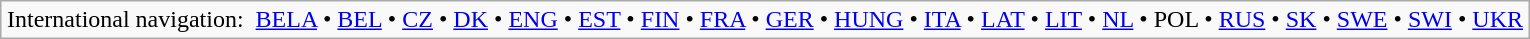<table class="wikitable"  style="margin:auto;">
<tr>
<td>International navigation:  <a href='#'>BELA</a> • <a href='#'>BEL</a> • <a href='#'>CZ</a> • <a href='#'>DK</a> • <a href='#'>ENG</a> • <a href='#'>EST</a> • <a href='#'>FIN</a> • <a href='#'>FRA</a> • <a href='#'>GER</a> • <a href='#'>HUNG</a> • <a href='#'>ITA</a> • <a href='#'>LAT</a> • <a href='#'>LIT</a> • <a href='#'>NL</a> • POL • <a href='#'>RUS</a> • <a href='#'>SK</a> • <a href='#'>SWE</a> • <a href='#'>SWI</a> • <a href='#'>UKR</a></td>
</tr>
</table>
